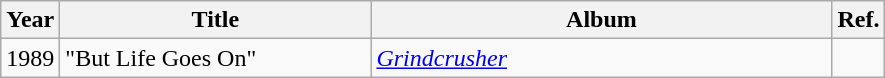<table class="wikitable" border="1">
<tr>
<th>Year</th>
<th width="200">Title</th>
<th width="300">Album</th>
<th>Ref.</th>
</tr>
<tr>
<td>1989</td>
<td>"But Life Goes On"</td>
<td><em><a href='#'>Grindcrusher</a></em></td>
<td align="center"></td>
</tr>
</table>
